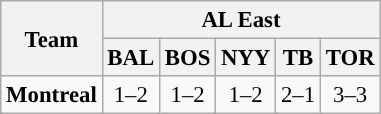<table class="wikitable" style="text-align:center; font-size: 95%;">
<tr>
<th rowspan=2>Team</th>
<th colspan=5>AL East</th>
</tr>
<tr>
<th><strong>BAL</strong></th>
<th><strong>BOS</strong></th>
<th><strong>NYY</strong></th>
<th><strong>TB</strong></th>
<th><strong>TOR</strong></th>
</tr>
<tr>
<td><strong>Montreal</strong></td>
<td>1–2</td>
<td>1–2</td>
<td>1–2</td>
<td>2–1</td>
<td>3–3</td>
</tr>
</table>
